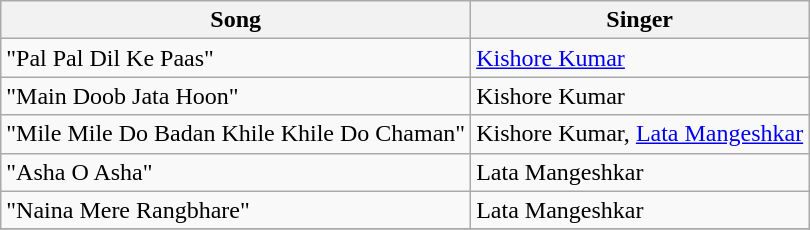<table class="wikitable">
<tr>
<th>Song</th>
<th>Singer</th>
</tr>
<tr>
<td>"Pal Pal Dil Ke Paas"</td>
<td><a href='#'>Kishore Kumar</a></td>
</tr>
<tr>
<td>"Main Doob Jata Hoon"</td>
<td>Kishore Kumar</td>
</tr>
<tr>
<td>"Mile Mile Do Badan Khile Khile Do Chaman"</td>
<td>Kishore Kumar, <a href='#'>Lata Mangeshkar</a></td>
</tr>
<tr>
<td>"Asha O Asha"</td>
<td>Lata Mangeshkar</td>
</tr>
<tr>
<td>"Naina Mere Rangbhare"</td>
<td>Lata Mangeshkar</td>
</tr>
<tr>
</tr>
</table>
